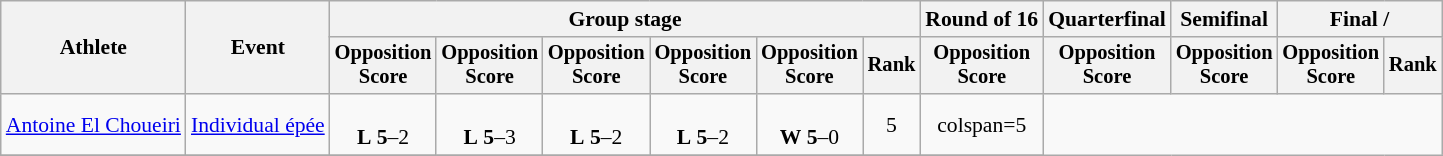<table class=wikitable style="font-size:90%">
<tr>
<th rowspan=2>Athlete</th>
<th rowspan=2>Event</th>
<th colspan=6>Group stage</th>
<th>Round of 16</th>
<th>Quarterfinal</th>
<th>Semifinal</th>
<th colspan=2>Final / </th>
</tr>
<tr style="font-size:95%">
<th>Opposition<br>Score</th>
<th>Opposition<br>Score</th>
<th>Opposition<br>Score</th>
<th>Opposition<br>Score</th>
<th>Opposition<br>Score</th>
<th>Rank</th>
<th>Opposition<br>Score</th>
<th>Opposition<br>Score</th>
<th>Opposition<br>Score</th>
<th>Opposition<br>Score</th>
<th>Rank</th>
</tr>
<tr align=center>
<td align=left><a href='#'>Antoine El Choueiri</a></td>
<td align=left><a href='#'>Individual épée</a></td>
<td><br><strong>L</strong> <strong>5</strong>–2</td>
<td><br><strong>L</strong> <strong>5</strong>–3</td>
<td><br><strong>L</strong> <strong>5</strong>–2</td>
<td><br><strong>L</strong> <strong>5</strong>–2</td>
<td><br><strong>W</strong> <strong>5</strong>–0</td>
<td>5</td>
<td>colspan=5 </td>
</tr>
<tr>
</tr>
</table>
